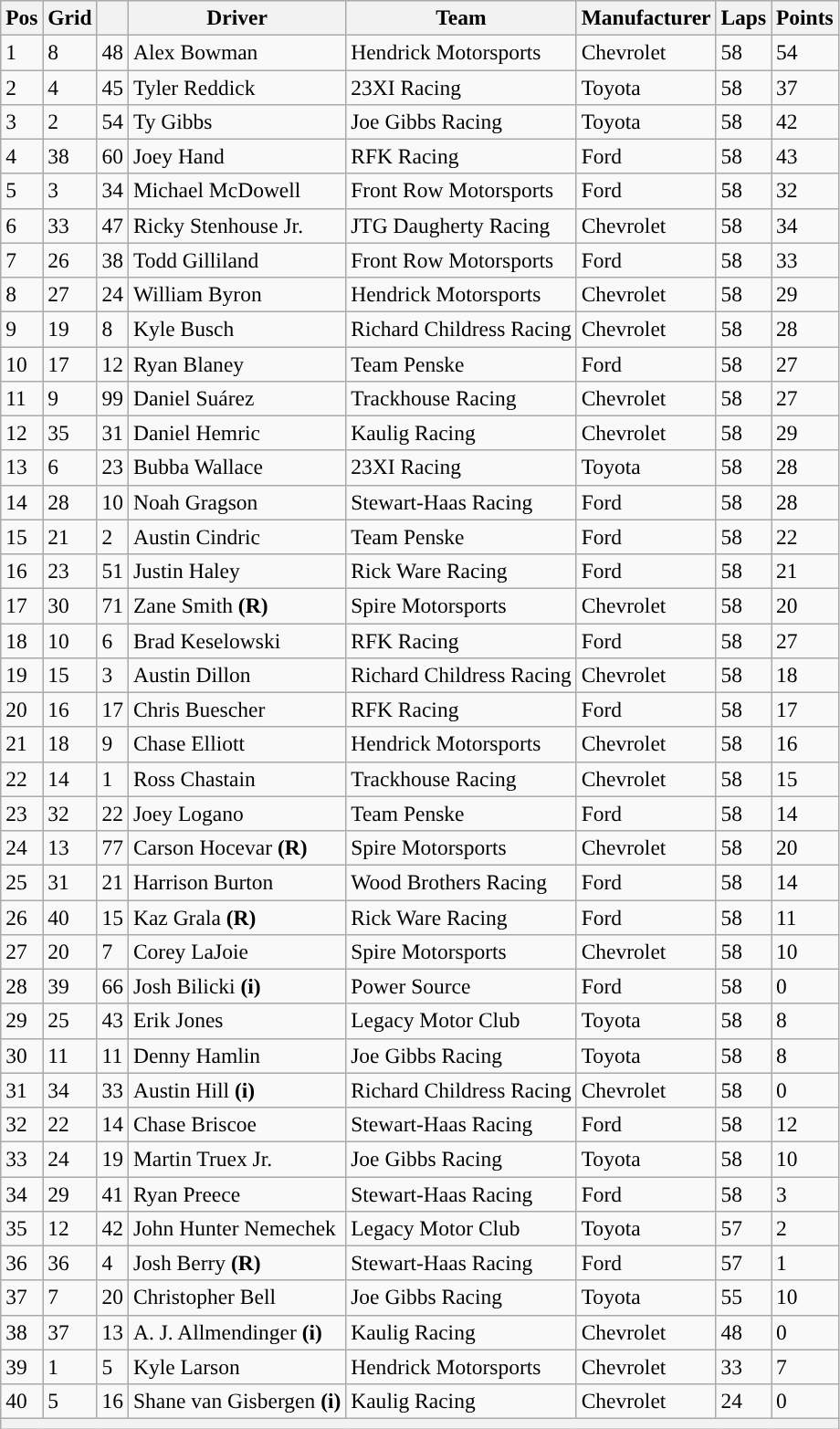<table class="wikitable" style="font-size:98%">
<tr>
<th>Pos</th>
<th>Grid</th>
<th></th>
<th>Driver</th>
<th>Team</th>
<th>Manufacturer</th>
<th>Laps</th>
<th>Points</th>
</tr>
<tr>
<td>1</td>
<td>8</td>
<td>48</td>
<td>Alex Bowman</td>
<td>Hendrick Motorsports</td>
<td>Chevrolet</td>
<td>58</td>
<td>54</td>
</tr>
<tr>
<td>2</td>
<td>4</td>
<td>45</td>
<td>Tyler Reddick</td>
<td>23XI Racing</td>
<td>Toyota</td>
<td>58</td>
<td>37</td>
</tr>
<tr>
<td>3</td>
<td>2</td>
<td>54</td>
<td>Ty Gibbs</td>
<td>Joe Gibbs Racing</td>
<td>Toyota</td>
<td>58</td>
<td>42</td>
</tr>
<tr>
<td>4</td>
<td>38</td>
<td>60</td>
<td>Joey Hand</td>
<td>RFK Racing</td>
<td>Ford</td>
<td>58</td>
<td>43</td>
</tr>
<tr>
<td>5</td>
<td>3</td>
<td>34</td>
<td>Michael McDowell</td>
<td>Front Row Motorsports</td>
<td>Ford</td>
<td>58</td>
<td>32</td>
</tr>
<tr>
<td>6</td>
<td>33</td>
<td>47</td>
<td>Ricky Stenhouse Jr.</td>
<td>JTG Daugherty Racing</td>
<td>Chevrolet</td>
<td>58</td>
<td>34</td>
</tr>
<tr>
<td>7</td>
<td>26</td>
<td>38</td>
<td>Todd Gilliland</td>
<td>Front Row Motorsports</td>
<td>Ford</td>
<td>58</td>
<td>33</td>
</tr>
<tr>
<td>8</td>
<td>27</td>
<td>24</td>
<td>William Byron</td>
<td>Hendrick Motorsports</td>
<td>Chevrolet</td>
<td>58</td>
<td>29</td>
</tr>
<tr>
<td>9</td>
<td>19</td>
<td>8</td>
<td>Kyle Busch</td>
<td>Richard Childress Racing</td>
<td>Chevrolet</td>
<td>58</td>
<td>28</td>
</tr>
<tr>
<td>10</td>
<td>17</td>
<td>12</td>
<td>Ryan Blaney</td>
<td>Team Penske</td>
<td>Ford</td>
<td>58</td>
<td>27</td>
</tr>
<tr>
<td>11</td>
<td>9</td>
<td>99</td>
<td>Daniel Suárez</td>
<td>Trackhouse Racing</td>
<td>Chevrolet</td>
<td>58</td>
<td>27</td>
</tr>
<tr>
<td>12</td>
<td>35</td>
<td>31</td>
<td>Daniel Hemric</td>
<td>Kaulig Racing</td>
<td>Chevrolet</td>
<td>58</td>
<td>29</td>
</tr>
<tr>
<td>13</td>
<td>6</td>
<td>23</td>
<td>Bubba Wallace</td>
<td>23XI Racing</td>
<td>Toyota</td>
<td>58</td>
<td>28</td>
</tr>
<tr>
<td>14</td>
<td>28</td>
<td>10</td>
<td>Noah Gragson</td>
<td>Stewart-Haas Racing</td>
<td>Ford</td>
<td>58</td>
<td>28</td>
</tr>
<tr>
<td>15</td>
<td>21</td>
<td>2</td>
<td>Austin Cindric</td>
<td>Team Penske</td>
<td>Ford</td>
<td>58</td>
<td>22</td>
</tr>
<tr>
<td>16</td>
<td>23</td>
<td>51</td>
<td>Justin Haley</td>
<td>Rick Ware Racing</td>
<td>Ford</td>
<td>58</td>
<td>21</td>
</tr>
<tr>
<td>17</td>
<td>30</td>
<td>71</td>
<td>Zane Smith <strong>(R)</strong></td>
<td>Spire Motorsports</td>
<td>Chevrolet</td>
<td>58</td>
<td>20</td>
</tr>
<tr>
<td>18</td>
<td>10</td>
<td>6</td>
<td>Brad Keselowski</td>
<td>RFK Racing</td>
<td>Ford</td>
<td>58</td>
<td>27</td>
</tr>
<tr>
<td>19</td>
<td>15</td>
<td>3</td>
<td>Austin Dillon</td>
<td>Richard Childress Racing</td>
<td>Chevrolet</td>
<td>58</td>
<td>18</td>
</tr>
<tr>
<td>20</td>
<td>16</td>
<td>17</td>
<td>Chris Buescher</td>
<td>RFK Racing</td>
<td>Ford</td>
<td>58</td>
<td>17</td>
</tr>
<tr>
<td>21</td>
<td>18</td>
<td>9</td>
<td>Chase Elliott</td>
<td>Hendrick Motorsports</td>
<td>Chevrolet</td>
<td>58</td>
<td>16</td>
</tr>
<tr>
<td>22</td>
<td>14</td>
<td>1</td>
<td>Ross Chastain</td>
<td>Trackhouse Racing</td>
<td>Chevrolet</td>
<td>58</td>
<td>15</td>
</tr>
<tr>
<td>23</td>
<td>32</td>
<td>22</td>
<td>Joey Logano</td>
<td>Team Penske</td>
<td>Ford</td>
<td>58</td>
<td>14</td>
</tr>
<tr>
<td>24</td>
<td>13</td>
<td>77</td>
<td>Carson Hocevar <strong>(R)</strong></td>
<td>Spire Motorsports</td>
<td>Chevrolet</td>
<td>58</td>
<td>20</td>
</tr>
<tr>
<td>25</td>
<td>31</td>
<td>21</td>
<td>Harrison Burton</td>
<td>Wood Brothers Racing</td>
<td>Ford</td>
<td>58</td>
<td>14</td>
</tr>
<tr>
<td>26</td>
<td>40</td>
<td>15</td>
<td>Kaz Grala <strong>(R)</strong></td>
<td>Rick Ware Racing</td>
<td>Ford</td>
<td>58</td>
<td>11</td>
</tr>
<tr>
<td>27</td>
<td>20</td>
<td>7</td>
<td>Corey LaJoie</td>
<td>Spire Motorsports</td>
<td>Chevrolet</td>
<td>58</td>
<td>10</td>
</tr>
<tr>
<td>28</td>
<td>39</td>
<td>66</td>
<td>Josh Bilicki <strong>(i)</strong></td>
<td>Power Source</td>
<td>Ford</td>
<td>58</td>
<td>0</td>
</tr>
<tr>
<td>29</td>
<td>25</td>
<td>43</td>
<td>Erik Jones</td>
<td>Legacy Motor Club</td>
<td>Toyota</td>
<td>58</td>
<td>8</td>
</tr>
<tr>
<td>30</td>
<td>11</td>
<td>11</td>
<td>Denny Hamlin</td>
<td>Joe Gibbs Racing</td>
<td>Toyota</td>
<td>58</td>
<td>8</td>
</tr>
<tr>
<td>31</td>
<td>34</td>
<td>33</td>
<td>Austin Hill <strong>(i)</strong></td>
<td>Richard Childress Racing</td>
<td>Chevrolet</td>
<td>58</td>
<td>0</td>
</tr>
<tr>
<td>32</td>
<td>22</td>
<td>14</td>
<td>Chase Briscoe</td>
<td>Stewart-Haas Racing</td>
<td>Ford</td>
<td>58</td>
<td>12</td>
</tr>
<tr>
<td>33</td>
<td>24</td>
<td>19</td>
<td>Martin Truex Jr.</td>
<td>Joe Gibbs Racing</td>
<td>Toyota</td>
<td>58</td>
<td>10</td>
</tr>
<tr>
<td>34</td>
<td>29</td>
<td>41</td>
<td>Ryan Preece</td>
<td>Stewart-Haas Racing</td>
<td>Ford</td>
<td>58</td>
<td>3</td>
</tr>
<tr>
<td>35</td>
<td>12</td>
<td>42</td>
<td>John Hunter Nemechek</td>
<td>Legacy Motor Club</td>
<td>Toyota</td>
<td>57</td>
<td>2</td>
</tr>
<tr>
<td>36</td>
<td>36</td>
<td>4</td>
<td>Josh Berry <strong>(R)</strong></td>
<td>Stewart-Haas Racing</td>
<td>Ford</td>
<td>57</td>
<td>1</td>
</tr>
<tr>
<td>37</td>
<td>7</td>
<td>20</td>
<td>Christopher Bell</td>
<td>Joe Gibbs Racing</td>
<td>Toyota</td>
<td>55</td>
<td>10</td>
</tr>
<tr>
<td>38</td>
<td>37</td>
<td>13</td>
<td>A. J. Allmendinger <strong>(i)</strong></td>
<td>Kaulig Racing</td>
<td>Chevrolet</td>
<td>48</td>
<td>0</td>
</tr>
<tr>
<td>39</td>
<td>1</td>
<td>5</td>
<td>Kyle Larson</td>
<td>Hendrick Motorsports</td>
<td>Chevrolet</td>
<td>33</td>
<td>7</td>
</tr>
<tr>
<td>40</td>
<td>5</td>
<td>16</td>
<td>Shane van Gisbergen <strong>(i)</strong></td>
<td>Kaulig Racing</td>
<td>Chevrolet</td>
<td>24</td>
<td>0</td>
</tr>
<tr>
<th colspan="8"></th>
</tr>
</table>
